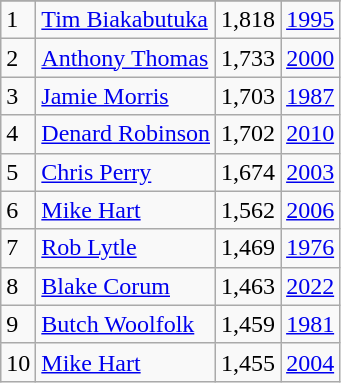<table class="wikitable">
<tr>
</tr>
<tr>
<td>1</td>
<td><a href='#'>Tim Biakabutuka</a></td>
<td>1,818</td>
<td><a href='#'>1995</a></td>
</tr>
<tr>
<td>2</td>
<td><a href='#'>Anthony Thomas</a></td>
<td>1,733</td>
<td><a href='#'>2000</a></td>
</tr>
<tr>
<td>3</td>
<td><a href='#'>Jamie Morris</a></td>
<td>1,703</td>
<td><a href='#'>1987</a></td>
</tr>
<tr>
<td>4</td>
<td><a href='#'>Denard Robinson</a></td>
<td>1,702</td>
<td><a href='#'>2010</a></td>
</tr>
<tr>
<td>5</td>
<td><a href='#'>Chris Perry</a></td>
<td>1,674</td>
<td><a href='#'>2003</a></td>
</tr>
<tr>
<td>6</td>
<td><a href='#'>Mike Hart</a></td>
<td>1,562</td>
<td><a href='#'>2006</a></td>
</tr>
<tr>
<td>7</td>
<td><a href='#'>Rob Lytle</a></td>
<td>1,469</td>
<td><a href='#'>1976</a></td>
</tr>
<tr>
<td>8</td>
<td><a href='#'>Blake Corum</a></td>
<td>1,463</td>
<td><a href='#'>2022</a></td>
</tr>
<tr>
<td>9</td>
<td><a href='#'>Butch Woolfolk</a></td>
<td>1,459</td>
<td><a href='#'>1981</a></td>
</tr>
<tr>
<td>10</td>
<td><a href='#'>Mike Hart</a></td>
<td>1,455</td>
<td><a href='#'>2004</a></td>
</tr>
</table>
